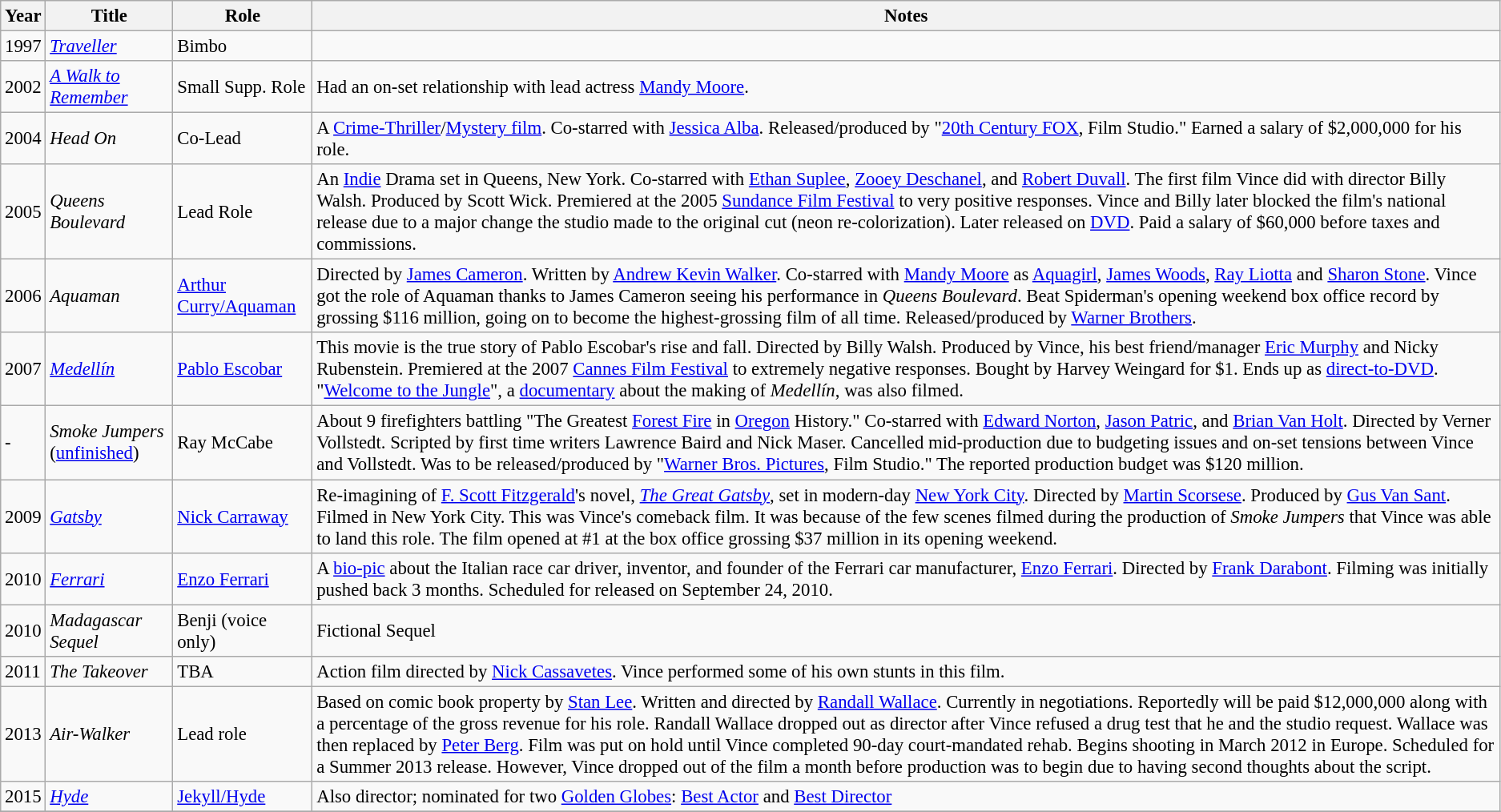<table class="wikitable" style="font-size: 95%">
<tr>
<th>Year</th>
<th>Title</th>
<th>Role</th>
<th>Notes</th>
</tr>
<tr>
<td>1997</td>
<td><em><a href='#'>Traveller</a></em></td>
<td>Bimbo</td>
<td></td>
</tr>
<tr>
<td>2002</td>
<td><em><a href='#'>A Walk to Remember</a></em></td>
<td>Small Supp. Role</td>
<td>Had an on-set relationship with lead actress <a href='#'>Mandy Moore</a>.</td>
</tr>
<tr>
<td>2004</td>
<td><em>Head On</em></td>
<td>Co-Lead</td>
<td>A <a href='#'>Crime-Thriller</a>/<a href='#'>Mystery film</a>. Co-starred with <a href='#'>Jessica Alba</a>. Released/produced by "<a href='#'>20th Century FOX</a>, Film Studio." Earned a salary of $2,000,000 for his role.</td>
</tr>
<tr>
<td>2005</td>
<td><em>Queens Boulevard</em></td>
<td>Lead Role</td>
<td>An <a href='#'>Indie</a> Drama set in Queens, New York. Co-starred with <a href='#'>Ethan Suplee</a>, <a href='#'>Zooey Deschanel</a>, and <a href='#'>Robert Duvall</a>. The first film Vince did with director Billy Walsh. Produced by Scott Wick. Premiered at the 2005 <a href='#'>Sundance Film Festival</a> to very positive responses. Vince and Billy later blocked the film's national release due to a major change the studio made to the original cut (neon re-colorization). Later released on <a href='#'>DVD</a>. Paid a salary of $60,000 before taxes and commissions.</td>
</tr>
<tr>
<td>2006</td>
<td><em>Aquaman</em></td>
<td><a href='#'>Arthur Curry/Aquaman</a></td>
<td>Directed by <a href='#'>James Cameron</a>. Written by <a href='#'>Andrew Kevin Walker</a>. Co-starred with <a href='#'>Mandy Moore</a> as <a href='#'>Aquagirl</a>, <a href='#'>James Woods</a>, <a href='#'>Ray Liotta</a> and <a href='#'>Sharon Stone</a>. Vince got the role of Aquaman thanks to James Cameron seeing his performance in <em>Queens Boulevard</em>. Beat Spiderman's opening weekend box office record by grossing $116 million, going on to become the highest-grossing film of all time. Released/produced by <a href='#'>Warner Brothers</a>.</td>
</tr>
<tr>
<td>2007</td>
<td><em><a href='#'>Medellín</a></em></td>
<td><a href='#'>Pablo Escobar</a></td>
<td>This movie is the true story of Pablo Escobar's rise and fall. Directed by Billy Walsh. Produced by Vince, his best friend/manager <a href='#'>Eric Murphy</a> and Nicky Rubenstein. Premiered at the 2007 <a href='#'>Cannes Film Festival</a> to extremely negative responses. Bought by Harvey Weingard for $1. Ends up as <a href='#'>direct-to-DVD</a>. "<a href='#'>Welcome to the Jungle</a>", a <a href='#'>documentary</a> about the making of <em>Medellín</em>, was also filmed.</td>
</tr>
<tr>
<td>-</td>
<td><em>Smoke Jumpers</em> (<a href='#'>unfinished</a>)</td>
<td>Ray McCabe</td>
<td>About 9 firefighters battling "The Greatest <a href='#'>Forest Fire</a> in <a href='#'>Oregon</a> History." Co-starred with <a href='#'>Edward Norton</a>, <a href='#'>Jason Patric</a>, and <a href='#'>Brian Van Holt</a>. Directed by Verner Vollstedt. Scripted by first time writers Lawrence Baird and Nick Maser. Cancelled mid-production due to budgeting issues and on-set tensions between Vince and Vollstedt. Was to be released/produced by "<a href='#'>Warner Bros. Pictures</a>, Film Studio." The reported production budget was $120 million.</td>
</tr>
<tr>
<td>2009</td>
<td><em><a href='#'>Gatsby</a></em></td>
<td><a href='#'>Nick Carraway</a></td>
<td>Re-imagining of <a href='#'>F. Scott Fitzgerald</a>'s novel, <em><a href='#'>The Great Gatsby</a></em>, set in modern-day <a href='#'>New York City</a>. Directed by <a href='#'>Martin Scorsese</a>. Produced by <a href='#'>Gus Van Sant</a>. Filmed in New York City. This was Vince's comeback film. It was because of the few scenes filmed during the production of <em>Smoke Jumpers</em> that Vince was able to land this role. The film opened at #1 at the box office grossing $37 million in its opening weekend.</td>
</tr>
<tr>
<td>2010</td>
<td><em><a href='#'>Ferrari</a></em></td>
<td><a href='#'>Enzo Ferrari</a></td>
<td>A <a href='#'>bio-pic</a> about the Italian race car driver, inventor, and founder of the Ferrari car manufacturer, <a href='#'>Enzo Ferrari</a>. Directed by <a href='#'>Frank Darabont</a>. Filming was initially pushed back 3 months. Scheduled for released on September 24, 2010.</td>
</tr>
<tr>
<td>2010</td>
<td><em>Madagascar Sequel</em></td>
<td>Benji (voice only)</td>
<td>Fictional Sequel</td>
</tr>
<tr>
<td>2011</td>
<td><em>The Takeover</em></td>
<td>TBA</td>
<td>Action film directed by <a href='#'>Nick Cassavetes</a>. Vince performed some of his own stunts in this film.</td>
</tr>
<tr>
<td>2013</td>
<td><em>Air-Walker</em></td>
<td>Lead role</td>
<td>Based on comic book property by <a href='#'>Stan Lee</a>. Written and directed by <a href='#'>Randall Wallace</a>. Currently in negotiations. Reportedly will be paid $12,000,000 along with a percentage of the gross revenue for his role. Randall Wallace dropped out as director after Vince refused a drug test that he and the studio request. Wallace was then replaced by <a href='#'>Peter Berg</a>. Film was put on hold until Vince completed 90-day court-mandated rehab. Begins shooting in March 2012 in Europe. Scheduled for a Summer 2013 release. However, Vince dropped out of the film a month before production was to begin due to having second thoughts about the script.</td>
</tr>
<tr>
<td>2015</td>
<td><em><a href='#'>Hyde</a></em></td>
<td><a href='#'>Jekyll/Hyde</a></td>
<td>Also director; nominated for two <a href='#'>Golden Globes</a>: <a href='#'>Best Actor</a> and <a href='#'>Best Director</a></td>
</tr>
<tr>
</tr>
</table>
